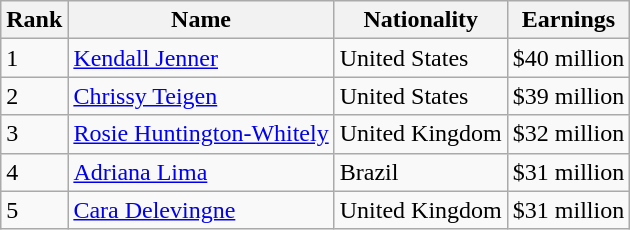<table class="wikitable sortable" border="0">
<tr>
<th scope="col">Rank</th>
<th scope="col">Name</th>
<th scope="col">Nationality</th>
<th scope="col">Earnings</th>
</tr>
<tr>
<td>1</td>
<td><a href='#'>Kendall Jenner</a></td>
<td>United States</td>
<td align="right">$40 million</td>
</tr>
<tr>
<td>2</td>
<td><a href='#'>Chrissy Teigen</a></td>
<td>United States</td>
<td align="right">$39 million</td>
</tr>
<tr>
<td>3</td>
<td><a href='#'>Rosie Huntington-Whitely</a></td>
<td>United Kingdom</td>
<td align="right">$32 million</td>
</tr>
<tr>
<td>4</td>
<td><a href='#'>Adriana Lima</a></td>
<td>Brazil</td>
<td align="right">$31 million</td>
</tr>
<tr>
<td>5</td>
<td><a href='#'>Cara Delevingne</a></td>
<td>United Kingdom</td>
<td align="right">$31 million</td>
</tr>
</table>
